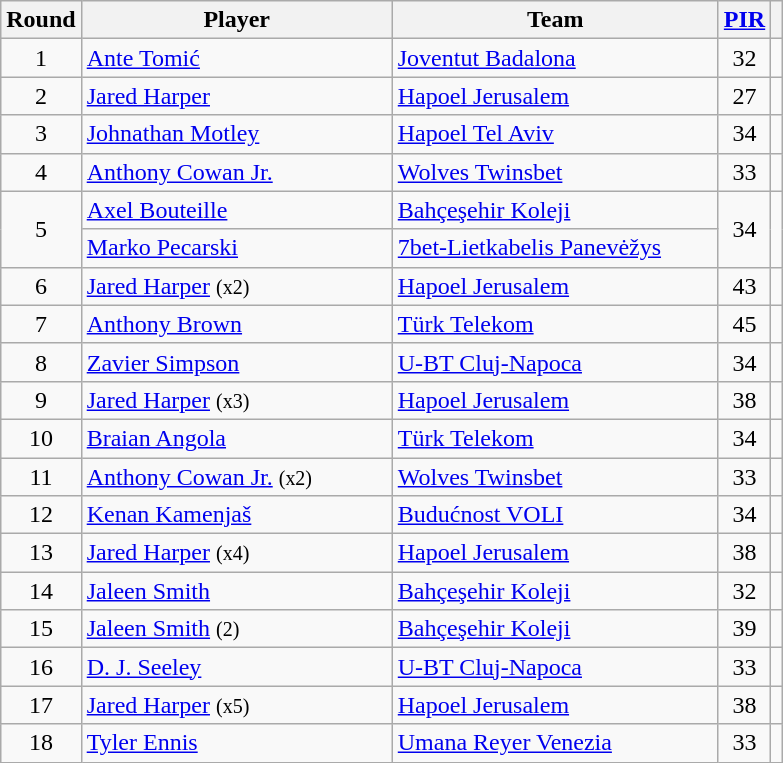<table class="wikitable sortable" style="text-align: center;">
<tr>
<th>Round</th>
<th style="width:200px;">Player</th>
<th style="width:210px;">Team</th>
<th><a href='#'>PIR</a></th>
<th></th>
</tr>
<tr>
<td>1</td>
<td style="text-align:left;"> <a href='#'>Ante Tomić</a></td>
<td style="text-align:left;"> <a href='#'>Joventut Badalona</a></td>
<td>32</td>
<td></td>
</tr>
<tr>
<td>2</td>
<td style="text-align:left;"> <a href='#'>Jared Harper</a></td>
<td style="text-align:left;"> <a href='#'>Hapoel Jerusalem</a></td>
<td>27</td>
<td></td>
</tr>
<tr>
<td>3</td>
<td style="text-align:left;"> <a href='#'>Johnathan Motley</a></td>
<td style="text-align:left;"> <a href='#'>Hapoel Tel Aviv</a></td>
<td>34</td>
<td></td>
</tr>
<tr>
<td>4</td>
<td style="text-align:left;"> <a href='#'>Anthony Cowan Jr.</a></td>
<td style="text-align:left;"> <a href='#'>Wolves Twinsbet</a></td>
<td>33</td>
<td></td>
</tr>
<tr>
<td rowspan=2>5</td>
<td align=left> <a href='#'>Axel Bouteille</a></td>
<td align=left> <a href='#'>Bahçeşehir Koleji</a></td>
<td rowspan=2>34</td>
<td rowspan=2></td>
</tr>
<tr>
<td align=left> <a href='#'>Marko Pecarski</a></td>
<td align=left> <a href='#'>7bet-Lietkabelis Panevėžys</a></td>
</tr>
<tr>
<td>6</td>
<td style="text-align:left;"> <a href='#'>Jared Harper</a> <small>(x2)</small></td>
<td style="text-align:left;"> <a href='#'>Hapoel Jerusalem</a></td>
<td>43</td>
<td></td>
</tr>
<tr>
<td>7</td>
<td style="text-align:left;"> <a href='#'>Anthony Brown</a></td>
<td style="text-align:left;"> <a href='#'>Türk Telekom</a></td>
<td>45</td>
<td></td>
</tr>
<tr>
<td>8</td>
<td style="text-align:left;"> <a href='#'>Zavier Simpson</a></td>
<td style="text-align:left;"> <a href='#'>U-BT Cluj-Napoca</a></td>
<td>34</td>
<td></td>
</tr>
<tr>
<td>9</td>
<td style="text-align:left;"> <a href='#'>Jared Harper</a> <small>(x3)</small></td>
<td style="text-align:left;"> <a href='#'>Hapoel Jerusalem</a></td>
<td>38</td>
<td></td>
</tr>
<tr>
<td>10</td>
<td style="text-align:left;"> <a href='#'>Braian Angola</a></td>
<td style="text-align:left;"> <a href='#'>Türk Telekom</a></td>
<td>34</td>
<td></td>
</tr>
<tr>
<td>11</td>
<td style="text-align:left;"> <a href='#'>Anthony Cowan Jr.</a> <small>(x2)</small></td>
<td style="text-align:left;"> <a href='#'>Wolves Twinsbet</a></td>
<td>33</td>
<td></td>
</tr>
<tr>
<td>12</td>
<td style="text-align:left;"> <a href='#'>Kenan Kamenjaš</a></td>
<td style="text-align:left;"> <a href='#'>Budućnost VOLI</a></td>
<td>34</td>
<td></td>
</tr>
<tr>
<td>13</td>
<td style="text-align:left;"> <a href='#'>Jared Harper</a> <small>(x4)</small></td>
<td style="text-align:left;"> <a href='#'>Hapoel Jerusalem</a></td>
<td>38</td>
<td></td>
</tr>
<tr>
<td>14</td>
<td style="text-align:left;"> <a href='#'>Jaleen Smith</a></td>
<td style="text-align:left;"> <a href='#'>Bahçeşehir Koleji</a></td>
<td>32</td>
<td></td>
</tr>
<tr>
<td>15</td>
<td style="text-align:left;"> <a href='#'>Jaleen Smith</a> <small>(2)</small></td>
<td style="text-align:left;"> <a href='#'>Bahçeşehir Koleji</a></td>
<td>39</td>
<td></td>
</tr>
<tr>
<td>16</td>
<td style="text-align:left;"> <a href='#'>D. J. Seeley</a></td>
<td style="text-align:left;"> <a href='#'>U-BT Cluj-Napoca</a></td>
<td>33</td>
<td></td>
</tr>
<tr>
<td>17</td>
<td style="text-align:left;"> <a href='#'>Jared Harper</a> <small>(x5)</small></td>
<td style="text-align:left;"> <a href='#'>Hapoel Jerusalem</a></td>
<td>38</td>
<td></td>
</tr>
<tr>
<td>18</td>
<td style="text-align:left;"> <a href='#'>Tyler Ennis</a></td>
<td style="text-align:left;"> <a href='#'>Umana Reyer Venezia</a></td>
<td>33</td>
<td></td>
</tr>
</table>
